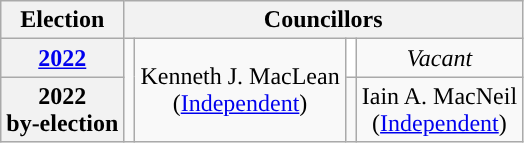<table class="wikitable" style="text-align:center">
<tr>
<th>Election</th>
<th colspan=4>Councillors</th>
</tr>
<tr>
<th><a href='#'>2022</a></th>
<td rowspan=2; style="background-color: "></td>
<td rowspan=2>Kenneth J. MacLean<br>(<a href='#'>Independent</a>)</td>
<td style="background-color:white"></td>
<td><em>Vacant</em></td>
</tr>
<tr>
<th>2022<br>by-election</th>
<td rowspan=1; style="background-color: "></td>
<td rowspan=1>Iain A. MacNeil<br>(<a href='#'>Independent</a>)</td>
</tr>
</table>
